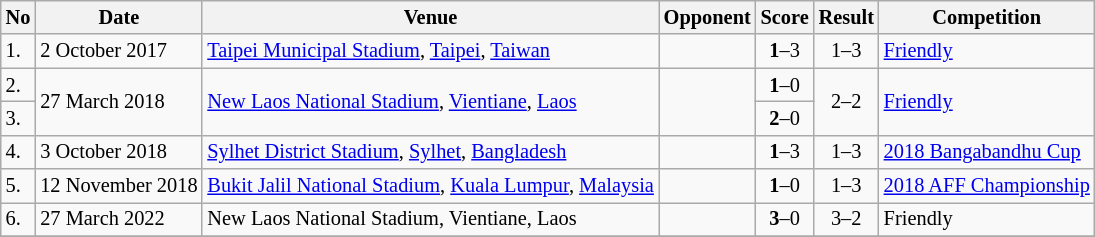<table class="wikitable" style="font-size:85%;">
<tr>
<th>No</th>
<th>Date</th>
<th>Venue</th>
<th>Opponent</th>
<th>Score</th>
<th>Result</th>
<th>Competition</th>
</tr>
<tr>
<td>1.</td>
<td>2 October 2017</td>
<td><a href='#'>Taipei Municipal Stadium</a>, <a href='#'>Taipei</a>, <a href='#'>Taiwan</a></td>
<td></td>
<td align=center><strong>1</strong>–3</td>
<td align=center>1–3</td>
<td><a href='#'>Friendly</a></td>
</tr>
<tr>
<td>2.</td>
<td rowspan="2">27 March 2018</td>
<td rowspan="2"><a href='#'>New Laos National Stadium</a>, <a href='#'>Vientiane</a>, <a href='#'>Laos</a></td>
<td rowspan="2"></td>
<td align=center><strong>1</strong>–0</td>
<td rowspan="2" align=center>2–2</td>
<td rowspan="2"><a href='#'>Friendly</a></td>
</tr>
<tr>
<td>3.</td>
<td align=center><strong>2</strong>–0</td>
</tr>
<tr>
<td>4.</td>
<td>3 October 2018</td>
<td><a href='#'>Sylhet District Stadium</a>, <a href='#'>Sylhet</a>, <a href='#'>Bangladesh</a></td>
<td></td>
<td align=center><strong>1</strong>–3</td>
<td align=center>1–3</td>
<td><a href='#'>2018 Bangabandhu Cup</a></td>
</tr>
<tr>
<td>5.</td>
<td>12 November 2018</td>
<td><a href='#'>Bukit Jalil National Stadium</a>, <a href='#'>Kuala Lumpur</a>, <a href='#'>Malaysia</a></td>
<td></td>
<td align=center><strong>1</strong>–0</td>
<td align=center>1–3</td>
<td align=center><a href='#'>2018 AFF Championship</a></td>
</tr>
<tr>
<td>6.</td>
<td>27 March 2022</td>
<td>New Laos National Stadium, Vientiane, Laos</td>
<td></td>
<td align=center><strong>3</strong>–0</td>
<td align=center>3–2</td>
<td>Friendly</td>
</tr>
<tr>
</tr>
</table>
